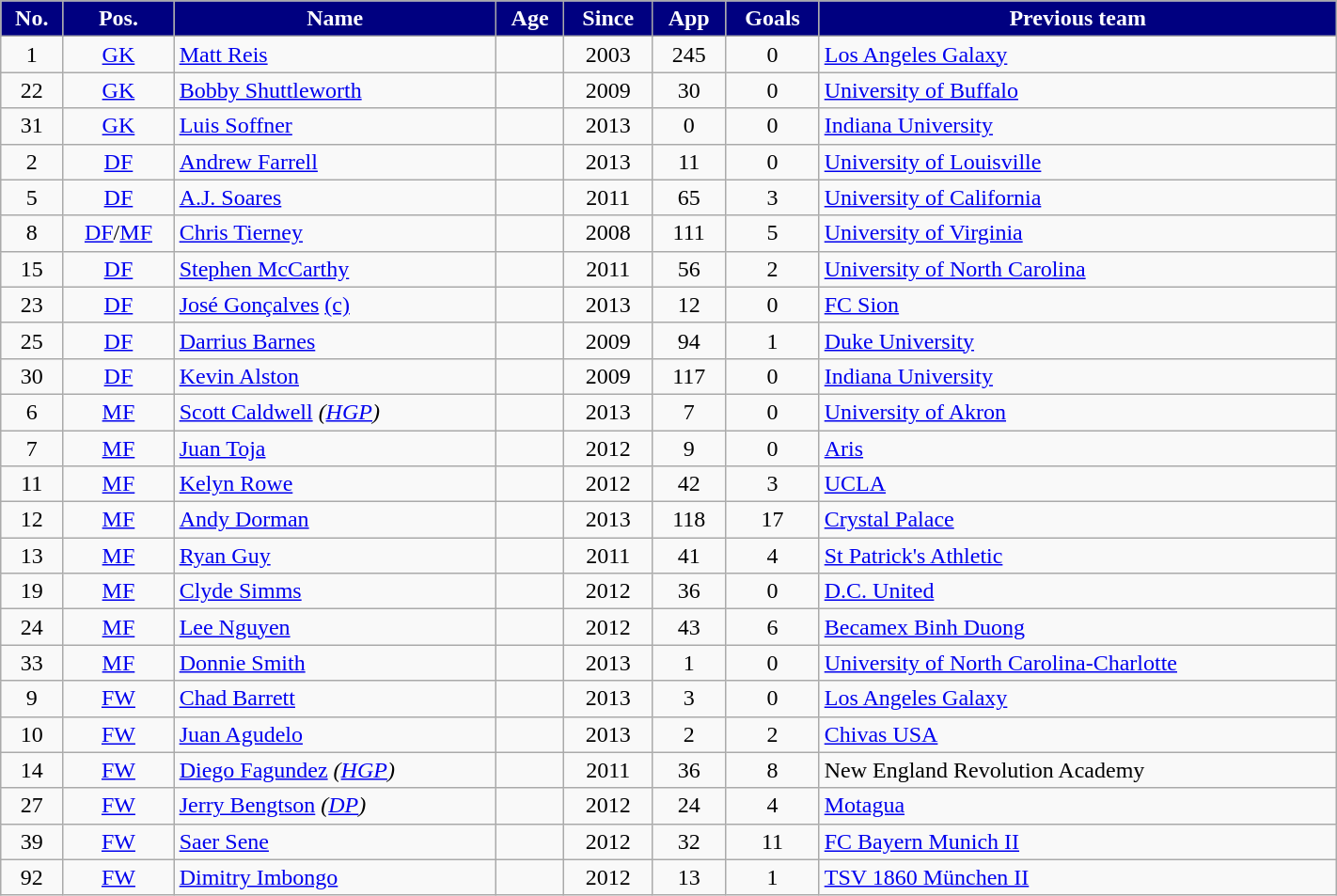<table class="wikitable" style="text-align:center; font-size:100%; width:75%;">
<tr>
<th style="background:navy; color:white; text-align:center;">No.</th>
<th style="background:navy; color:white; text-align:center;">Pos.</th>
<th style="background:navy; color:white; text-align:center;">Name</th>
<th style="background:navy; color:white; text-align:center;">Age</th>
<th style="background:navy; color:white; text-align:center;">Since</th>
<th style="background:navy; color:white; text-align:center;">App</th>
<th style="background:navy; color:white; text-align:center;">Goals</th>
<th style="background:navy; color:white; text-align:center;">Previous team</th>
</tr>
<tr>
<td>1</td>
<td><a href='#'>GK</a></td>
<td align=left> <a href='#'>Matt Reis</a></td>
<td></td>
<td>2003</td>
<td>245</td>
<td>0</td>
<td align=left> <a href='#'>Los Angeles Galaxy</a></td>
</tr>
<tr>
<td>22</td>
<td><a href='#'>GK</a></td>
<td align=left> <a href='#'>Bobby Shuttleworth</a></td>
<td></td>
<td>2009</td>
<td>30</td>
<td>0</td>
<td align=left> <a href='#'>University of Buffalo</a></td>
</tr>
<tr>
<td>31</td>
<td><a href='#'>GK</a></td>
<td align=left> <a href='#'>Luis Soffner</a></td>
<td></td>
<td>2013</td>
<td>0</td>
<td>0</td>
<td align=left> <a href='#'>Indiana University</a></td>
</tr>
<tr>
<td>2</td>
<td><a href='#'>DF</a></td>
<td align=left> <a href='#'>Andrew Farrell</a></td>
<td></td>
<td>2013</td>
<td>11</td>
<td>0</td>
<td align=left> <a href='#'>University of Louisville</a></td>
</tr>
<tr>
<td>5</td>
<td><a href='#'>DF</a></td>
<td align=left> <a href='#'>A.J. Soares</a></td>
<td></td>
<td>2011</td>
<td>65</td>
<td>3</td>
<td align=left> <a href='#'>University of California</a></td>
</tr>
<tr>
<td>8</td>
<td><a href='#'>DF</a>/<a href='#'>MF</a></td>
<td align=left> <a href='#'>Chris Tierney</a></td>
<td></td>
<td>2008</td>
<td>111</td>
<td>5</td>
<td align=left> <a href='#'>University of Virginia</a></td>
</tr>
<tr>
<td>15</td>
<td><a href='#'>DF</a></td>
<td align=left> <a href='#'>Stephen McCarthy</a></td>
<td></td>
<td>2011</td>
<td>56</td>
<td>2</td>
<td align=left> <a href='#'>University of North Carolina</a></td>
</tr>
<tr>
<td>23</td>
<td><a href='#'>DF</a></td>
<td align=left> <a href='#'>José Gonçalves</a> <a href='#'>(c)</a></td>
<td></td>
<td>2013</td>
<td>12</td>
<td>0</td>
<td align=left> <a href='#'>FC Sion</a></td>
</tr>
<tr>
<td>25</td>
<td><a href='#'>DF</a></td>
<td align=left> <a href='#'>Darrius Barnes</a></td>
<td></td>
<td>2009</td>
<td>94</td>
<td>1</td>
<td align=left> <a href='#'>Duke University</a></td>
</tr>
<tr>
<td>30</td>
<td><a href='#'>DF</a></td>
<td align=left> <a href='#'>Kevin Alston</a></td>
<td></td>
<td>2009</td>
<td>117</td>
<td>0</td>
<td align=left> <a href='#'>Indiana University</a></td>
</tr>
<tr>
<td>6</td>
<td><a href='#'>MF</a></td>
<td align=left> <a href='#'>Scott Caldwell</a> <em>(<a href='#'>HGP</a>)</em></td>
<td></td>
<td>2013</td>
<td>7</td>
<td>0</td>
<td align=left> <a href='#'>University of Akron</a></td>
</tr>
<tr>
<td>7</td>
<td><a href='#'>MF</a></td>
<td align=left> <a href='#'>Juan Toja</a></td>
<td></td>
<td>2012</td>
<td>9</td>
<td>0</td>
<td align=left> <a href='#'>Aris</a></td>
</tr>
<tr>
<td>11</td>
<td><a href='#'>MF</a></td>
<td align=left> <a href='#'>Kelyn Rowe</a></td>
<td></td>
<td>2012</td>
<td>42</td>
<td>3</td>
<td align=left> <a href='#'>UCLA</a></td>
</tr>
<tr>
<td>12</td>
<td><a href='#'>MF</a></td>
<td align=left> <a href='#'>Andy Dorman</a></td>
<td></td>
<td>2013</td>
<td>118</td>
<td>17</td>
<td align=left> <a href='#'>Crystal Palace</a></td>
</tr>
<tr>
<td>13</td>
<td><a href='#'>MF</a></td>
<td align=left> <a href='#'>Ryan Guy</a></td>
<td></td>
<td>2011</td>
<td>41</td>
<td>4</td>
<td align=left> <a href='#'>St Patrick's Athletic</a></td>
</tr>
<tr>
<td>19</td>
<td><a href='#'>MF</a></td>
<td align=left> <a href='#'>Clyde Simms</a></td>
<td></td>
<td>2012</td>
<td>36</td>
<td>0</td>
<td align=left> <a href='#'>D.C. United</a></td>
</tr>
<tr>
<td>24</td>
<td><a href='#'>MF</a></td>
<td align=left> <a href='#'>Lee Nguyen</a></td>
<td></td>
<td>2012</td>
<td>43</td>
<td>6</td>
<td align=left> <a href='#'>Becamex Binh Duong</a></td>
</tr>
<tr>
<td>33</td>
<td><a href='#'>MF</a></td>
<td align=left> <a href='#'>Donnie Smith</a></td>
<td></td>
<td>2013</td>
<td>1</td>
<td>0</td>
<td align=left> <a href='#'>University of North Carolina-Charlotte</a></td>
</tr>
<tr>
<td>9</td>
<td><a href='#'>FW</a></td>
<td align=left> <a href='#'>Chad Barrett</a></td>
<td></td>
<td>2013</td>
<td>3</td>
<td>0</td>
<td align=left> <a href='#'>Los Angeles Galaxy</a></td>
</tr>
<tr>
<td>10</td>
<td><a href='#'>FW</a></td>
<td align=left> <a href='#'>Juan Agudelo</a></td>
<td></td>
<td>2013</td>
<td>2</td>
<td>2</td>
<td align=left> <a href='#'>Chivas USA</a></td>
</tr>
<tr>
<td>14</td>
<td><a href='#'>FW</a></td>
<td align=left> <a href='#'>Diego Fagundez</a> <em>(<a href='#'>HGP</a>)</em></td>
<td></td>
<td>2011</td>
<td>36</td>
<td>8</td>
<td align=left> New England Revolution Academy</td>
</tr>
<tr>
<td>27</td>
<td><a href='#'>FW</a></td>
<td align=left> <a href='#'>Jerry Bengtson</a> <em>(<a href='#'>DP</a>)</em></td>
<td></td>
<td>2012</td>
<td>24</td>
<td>4</td>
<td align=left> <a href='#'>Motagua</a></td>
</tr>
<tr>
<td>39</td>
<td><a href='#'>FW</a></td>
<td align=left> <a href='#'>Saer Sene</a></td>
<td></td>
<td>2012</td>
<td>32</td>
<td>11</td>
<td align=left> <a href='#'>FC Bayern Munich II</a></td>
</tr>
<tr>
<td>92</td>
<td><a href='#'>FW</a></td>
<td align=left> <a href='#'>Dimitry Imbongo</a></td>
<td></td>
<td>2012</td>
<td>13</td>
<td>1</td>
<td align=left> <a href='#'>TSV 1860 München II</a></td>
</tr>
</table>
